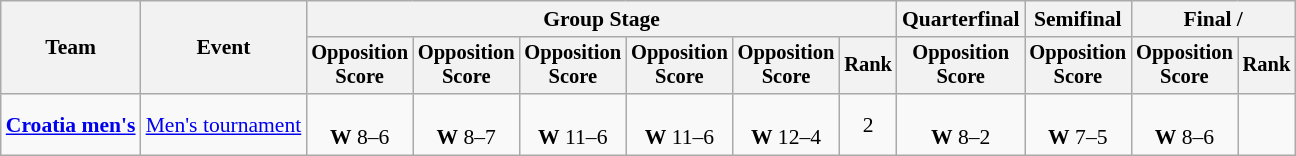<table class="wikitable" style="font-size:90%">
<tr>
<th rowspan=2>Team</th>
<th rowspan=2>Event</th>
<th colspan=6>Group Stage</th>
<th>Quarterfinal</th>
<th>Semifinal</th>
<th colspan=2>Final / </th>
</tr>
<tr style="font-size:95%">
<th>Opposition<br>Score</th>
<th>Opposition<br>Score</th>
<th>Opposition<br>Score</th>
<th>Opposition<br>Score</th>
<th>Opposition<br>Score</th>
<th>Rank</th>
<th>Opposition<br>Score</th>
<th>Opposition<br>Score</th>
<th>Opposition<br>Score</th>
<th>Rank</th>
</tr>
<tr align=center>
<td align=left><strong><a href='#'>Croatia men's</a></strong></td>
<td align=left><a href='#'>Men's tournament</a></td>
<td><br><strong>W</strong> 8–6</td>
<td><br><strong>W</strong> 8–7</td>
<td><br><strong>W</strong> 11–6</td>
<td><br><strong>W</strong> 11–6</td>
<td><br><strong>W</strong> 12–4</td>
<td>2</td>
<td><br><strong>W</strong> 8–2</td>
<td><br><strong>W</strong> 7–5</td>
<td><br><strong>W</strong> 8–6</td>
<td></td>
</tr>
</table>
